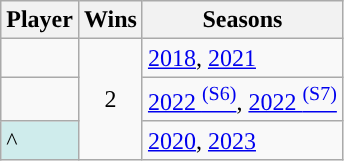<table class="wikitable sortable">
<tr>
<th>Player</th>
<th>Wins</th>
<th class="unsortable">Seasons</th>
</tr>
<tr>
<td style="text-align:left"></td>
<td style="text-align:center;" rowspan="3">2</td>
<td><a href='#'>2018</a>, <a href='#'>2021</a></td>
</tr>
<tr>
<td style="text-align:left"></td>
<td><a href='#'>2022 <sup>(S6)</sup></a>, <a href='#'>2022 <sup>(S7)</sup></a></td>
</tr>
<tr>
<td style="text-align:left; background:#cfecec;">^</td>
<td><a href='#'>2020</a>, <a href='#'>2023</a></td>
</tr>
</table>
